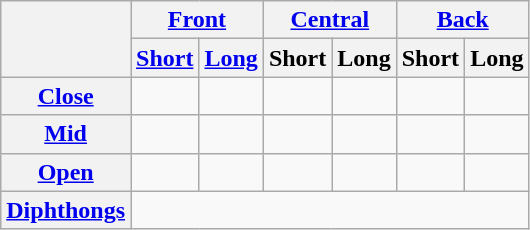<table class="wikitable" style=text-align:center>
<tr>
<th rowspan="2"></th>
<th colspan="2"><a href='#'>Front</a></th>
<th colspan="2"><a href='#'>Central</a></th>
<th colspan="2"><a href='#'>Back</a></th>
</tr>
<tr class="small">
<th><a href='#'>Short</a></th>
<th><a href='#'>Long</a></th>
<th>Short</th>
<th>Long</th>
<th>Short</th>
<th>Long</th>
</tr>
<tr>
<th><a href='#'>Close</a></th>
<td></td>
<td></td>
<td></td>
<td></td>
<td></td>
<td></td>
</tr>
<tr>
<th><a href='#'>Mid</a></th>
<td></td>
<td></td>
<td></td>
<td></td>
<td></td>
<td></td>
</tr>
<tr>
<th><a href='#'>Open</a></th>
<td></td>
<td></td>
<td></td>
<td></td>
<td></td>
<td></td>
</tr>
<tr>
<th><a href='#'>Diphthongs</a></th>
<td colspan="6"></td>
</tr>
</table>
